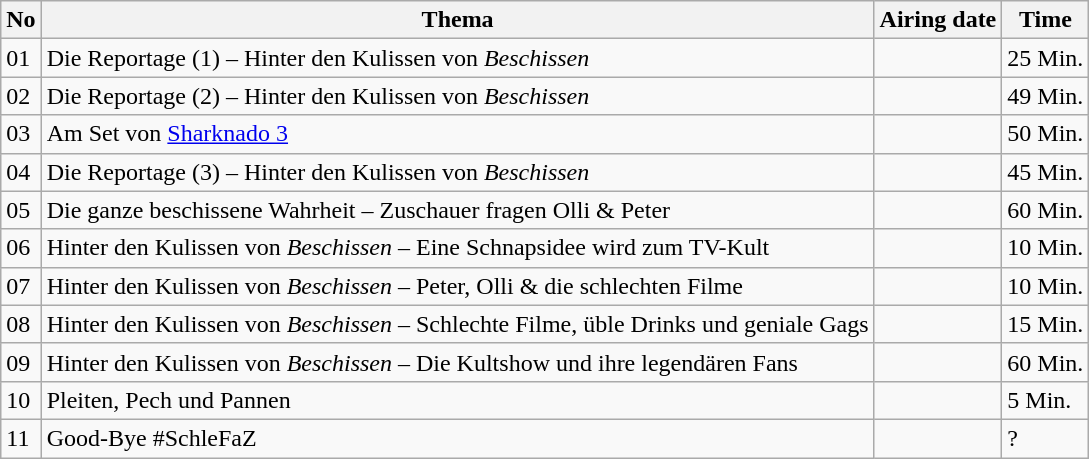<table class="wikitable sortable zebra">
<tr>
<th>No</th>
<th>Thema</th>
<th>Airing date</th>
<th data-sort-type="number">Time</th>
</tr>
<tr>
<td>01</td>
<td>Die Reportage (1) – Hinter den Kulissen von <em>Beschissen</em></td>
<td></td>
<td>25 Min.</td>
</tr>
<tr>
<td>02</td>
<td>Die Reportage (2) – Hinter den Kulissen von <em>Beschissen</em></td>
<td></td>
<td>49 Min.</td>
</tr>
<tr>
<td>03</td>
<td>Am Set von <a href='#'>Sharknado 3</a></td>
<td></td>
<td>50 Min.</td>
</tr>
<tr>
<td>04</td>
<td>Die Reportage (3) – Hinter den Kulissen von <em>Beschissen</em></td>
<td></td>
<td>45 Min.</td>
</tr>
<tr>
<td>05</td>
<td>Die ganze beschissene Wahrheit – Zuschauer fragen Olli & Peter</td>
<td></td>
<td>60 Min.</td>
</tr>
<tr>
<td>06</td>
<td>Hinter den Kulissen von <em>Beschissen</em> – Eine Schnapsidee wird zum TV-Kult</td>
<td></td>
<td>10 Min.</td>
</tr>
<tr>
<td>07</td>
<td>Hinter den Kulissen von <em>Beschissen</em> – Peter, Olli & die schlechten Filme</td>
<td></td>
<td>10 Min.</td>
</tr>
<tr>
<td>08</td>
<td>Hinter den Kulissen von <em>Beschissen</em> – Schlechte Filme, üble Drinks und geniale Gags</td>
<td></td>
<td>15 Min.</td>
</tr>
<tr>
<td>09</td>
<td>Hinter den Kulissen von <em>Beschissen</em> – Die Kultshow und ihre legendären Fans</td>
<td></td>
<td>60 Min.</td>
</tr>
<tr>
<td>10</td>
<td>Pleiten, Pech und Pannen</td>
<td></td>
<td>5 Min.</td>
</tr>
<tr>
<td>11</td>
<td>Good-Bye #SchleFaZ</td>
<td></td>
<td>?</td>
</tr>
</table>
